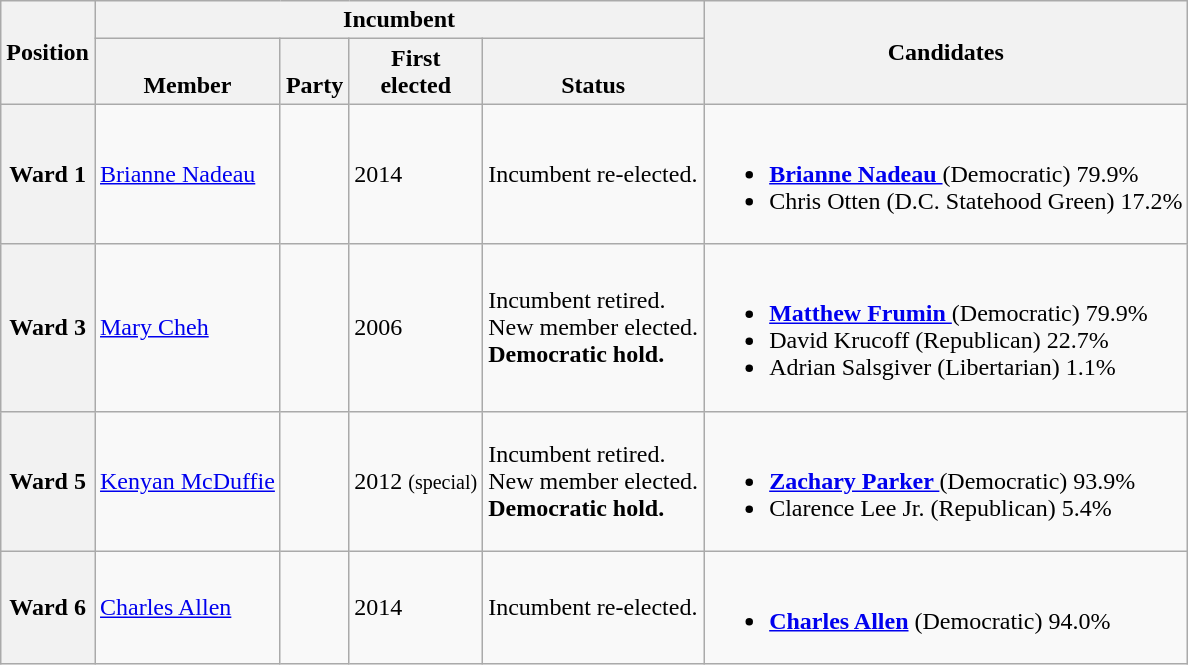<table class="wikitable sortable">
<tr>
<th rowspan="2">Position</th>
<th colspan="4">Incumbent</th>
<th rowspan="2" class="unsortable">Candidates</th>
</tr>
<tr valign="bottom">
<th>Member</th>
<th>Party</th>
<th>First<br>elected</th>
<th>Status</th>
</tr>
<tr>
<th>Ward 1</th>
<td><a href='#'>Brianne Nadeau</a></td>
<td></td>
<td>2014</td>
<td>Incumbent re-elected.</td>
<td nowrap=""><br><ul><li> <strong><a href='#'>Brianne Nadeau </a></strong> (Democratic) 79.9%</li><li> Chris Otten (D.C. Statehood Green) 17.2%</li></ul></td>
</tr>
<tr>
<th>Ward 3</th>
<td><a href='#'>Mary Cheh</a></td>
<td></td>
<td>2006</td>
<td>Incumbent retired.<br>New member elected.<br><strong>Democratic hold.</strong></td>
<td nowrap=""><br><ul><li> <strong><a href='#'>Matthew Frumin </a></strong> (Democratic) 79.9%</li><li> David Krucoff (Republican) 22.7%</li><li> Adrian Salsgiver (Libertarian) 1.1%</li></ul></td>
</tr>
<tr>
<th>Ward 5</th>
<td><a href='#'>Kenyan McDuffie</a></td>
<td></td>
<td>2012 <small>(special)</small></td>
<td>Incumbent retired.<br>New member elected.<br><strong>Democratic hold.</strong></td>
<td nowrap=""><br><ul><li> <strong><a href='#'>Zachary Parker </a></strong> (Democratic) 93.9%</li><li> Clarence Lee Jr. (Republican) 5.4%</li></ul></td>
</tr>
<tr>
<th>Ward 6</th>
<td><a href='#'>Charles Allen</a></td>
<td></td>
<td>2014</td>
<td>Incumbent re-elected.</td>
<td nowrap=""><br><ul><li> <strong><a href='#'>Charles Allen</a></strong> (Democratic) 94.0%</li></ul></td>
</tr>
</table>
